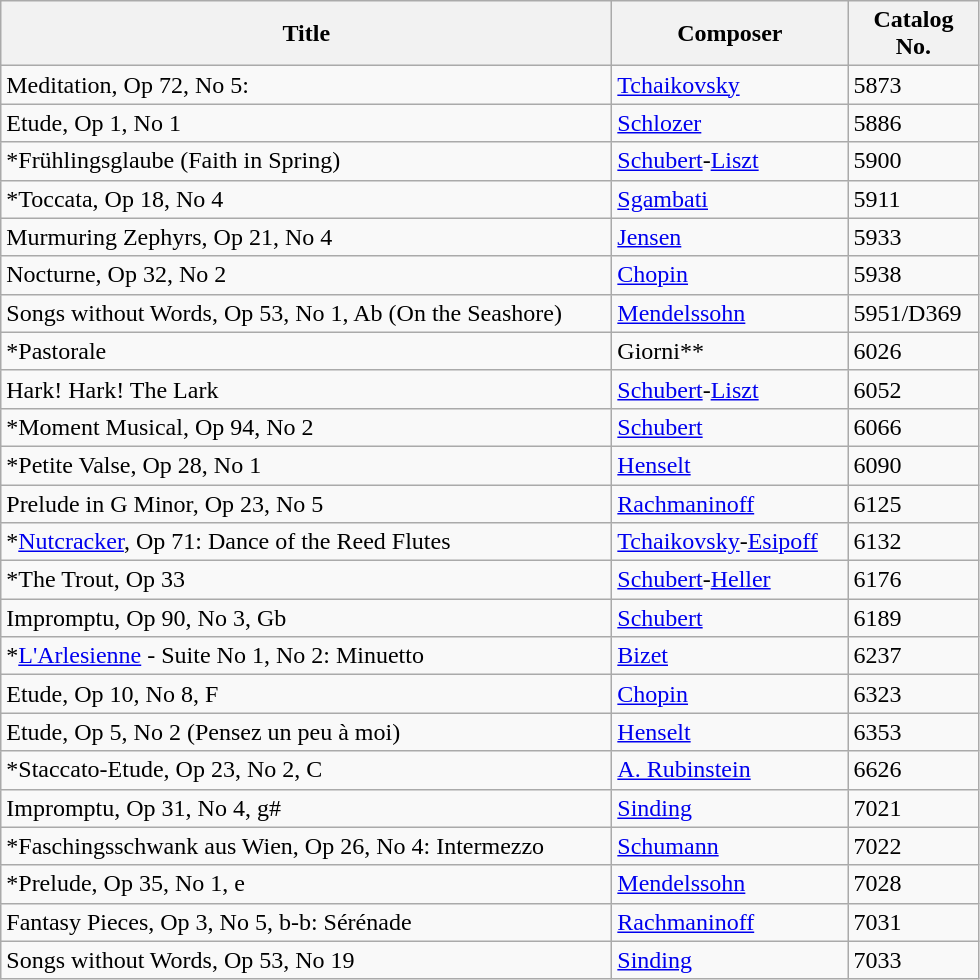<table class="wikitable">
<tr>
<th scope="col" width="400">Title</th>
<th score="col" width="150">Composer</th>
<th scope="col" width="80">Catalog No.</th>
</tr>
<tr>
<td>Meditation, Op 72, No 5:</td>
<td><a href='#'>Tchaikovsky</a></td>
<td>5873</td>
</tr>
<tr>
<td>Etude, Op 1, No 1</td>
<td><a href='#'>Schlozer</a></td>
<td>5886</td>
</tr>
<tr>
<td>*Frühlingsglaube (Faith in Spring)</td>
<td><a href='#'>Schubert</a>-<a href='#'>Liszt</a></td>
<td>5900</td>
</tr>
<tr>
<td>*Toccata, Op 18, No 4</td>
<td><a href='#'>Sgambati</a></td>
<td>5911</td>
</tr>
<tr>
<td>Murmuring Zephyrs, Op 21, No 4</td>
<td><a href='#'>Jensen</a></td>
<td>5933</td>
</tr>
<tr>
<td>Nocturne, Op 32, No 2</td>
<td><a href='#'>Chopin</a></td>
<td>5938</td>
</tr>
<tr>
<td>Songs without Words, Op 53, No 1, Ab (On the Seashore)</td>
<td><a href='#'>Mendelssohn</a></td>
<td>5951/D369</td>
</tr>
<tr>
<td>*Pastorale</td>
<td>Giorni**</td>
<td>6026</td>
</tr>
<tr>
<td>Hark! Hark! The Lark</td>
<td><a href='#'>Schubert</a>-<a href='#'>Liszt</a></td>
<td>6052</td>
</tr>
<tr>
<td>*Moment Musical, Op 94, No 2</td>
<td><a href='#'>Schubert</a></td>
<td>6066</td>
</tr>
<tr>
<td>*Petite Valse, Op 28, No 1</td>
<td><a href='#'>Henselt</a></td>
<td>6090</td>
</tr>
<tr>
<td>Prelude in G Minor, Op 23, No 5</td>
<td><a href='#'>Rachmaninoff</a></td>
<td>6125</td>
</tr>
<tr>
<td>*<a href='#'>Nutcracker</a>, Op 71: Dance of the Reed Flutes</td>
<td><a href='#'>Tchaikovsky</a>-<a href='#'>Esipoff</a></td>
<td>6132</td>
</tr>
<tr>
<td>*The Trout, Op 33</td>
<td><a href='#'>Schubert</a>-<a href='#'>Heller</a></td>
<td>6176</td>
</tr>
<tr>
<td>Impromptu, Op 90, No 3, Gb</td>
<td><a href='#'>Schubert</a></td>
<td>6189</td>
</tr>
<tr>
<td>*<a href='#'>L'Arlesienne</a> - Suite No 1, No 2: Minuetto</td>
<td><a href='#'>Bizet</a></td>
<td>6237</td>
</tr>
<tr>
<td>Etude, Op 10, No 8, F</td>
<td><a href='#'>Chopin</a></td>
<td>6323</td>
</tr>
<tr>
<td>Etude, Op 5, No 2 (Pensez un peu à moi)</td>
<td><a href='#'>Henselt</a></td>
<td>6353</td>
</tr>
<tr>
<td>*Staccato-Etude, Op 23, No 2, C</td>
<td><a href='#'>A. Rubinstein</a></td>
<td>6626</td>
</tr>
<tr>
<td>Impromptu, Op 31, No 4, g#</td>
<td><a href='#'>Sinding</a></td>
<td>7021</td>
</tr>
<tr>
<td>*Faschingsschwank aus Wien, Op 26, No 4: Intermezzo</td>
<td><a href='#'>Schumann</a></td>
<td>7022</td>
</tr>
<tr>
<td>*Prelude, Op 35, No 1, e</td>
<td><a href='#'>Mendelssohn</a></td>
<td>7028</td>
</tr>
<tr>
<td>Fantasy Pieces, Op 3, No 5, b-b: Sérénade</td>
<td><a href='#'>Rachmaninoff</a></td>
<td>7031</td>
</tr>
<tr>
<td>Songs without Words, Op 53, No 19</td>
<td><a href='#'>Sinding</a></td>
<td>7033</td>
</tr>
</table>
